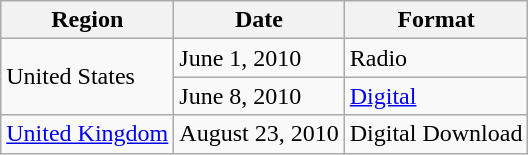<table class="wikitable">
<tr>
<th>Region</th>
<th>Date</th>
<th>Format</th>
</tr>
<tr>
<td rowspan="2">United States</td>
<td>June 1, 2010</td>
<td>Radio</td>
</tr>
<tr>
<td>June 8, 2010</td>
<td><a href='#'>Digital</a></td>
</tr>
<tr>
<td><a href='#'>United Kingdom</a></td>
<td>August 23, 2010</td>
<td>Digital Download</td>
</tr>
</table>
